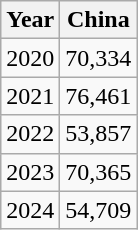<table class="wikitable">
<tr>
<th>Year</th>
<th>China</th>
</tr>
<tr>
<td>2020</td>
<td>70,334</td>
</tr>
<tr>
<td>2021</td>
<td>76,461</td>
</tr>
<tr>
<td>2022</td>
<td>53,857</td>
</tr>
<tr>
<td>2023</td>
<td>70,365</td>
</tr>
<tr>
<td>2024</td>
<td>54,709</td>
</tr>
</table>
